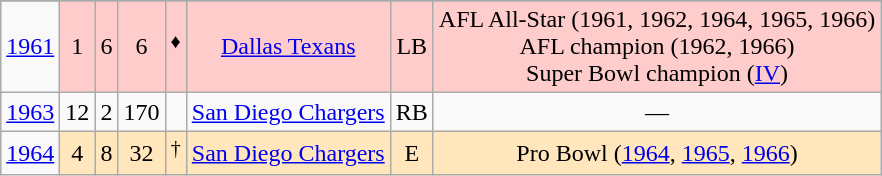<table class="wikitable" style="text-align: center;">
<tr>
</tr>
<tr>
<td><a href='#'>1961</a></td>
<td style="background:#fcc;">1</td>
<td style="background:#fcc;">6</td>
<td style="background:#fcc;">6</td>
<td style="background:#fcc;"><sup>♦</sup></td>
<td style="background:#fcc;"><a href='#'>Dallas Texans</a></td>
<td style="background:#fcc;">LB</td>
<td style="background:#fcc;">AFL All-Star (1961, 1962, 1964, 1965, 1966)<br>AFL champion (1962, 1966)<br>Super Bowl champion (<a href='#'>IV</a>)</td>
</tr>
<tr>
<td><a href='#'>1963</a></td>
<td>12</td>
<td>2</td>
<td>170</td>
<td></td>
<td><a href='#'>San Diego Chargers</a></td>
<td>RB</td>
<td>—</td>
</tr>
<tr>
<td><a href='#'>1964</a></td>
<td style="background:#ffe6bd;">4</td>
<td style="background:#ffe6bd;">8</td>
<td style="background:#ffe6bd;">32</td>
<td style="background:#ffe6bd;"><sup>†</sup></td>
<td style="background:#ffe6bd;"><a href='#'>San Diego Chargers</a></td>
<td style="background:#ffe6bd;">E</td>
<td style="background:#ffe6bd;">Pro Bowl (<a href='#'>1964</a>, <a href='#'>1965</a>, <a href='#'>1966</a>)</td>
</tr>
</table>
